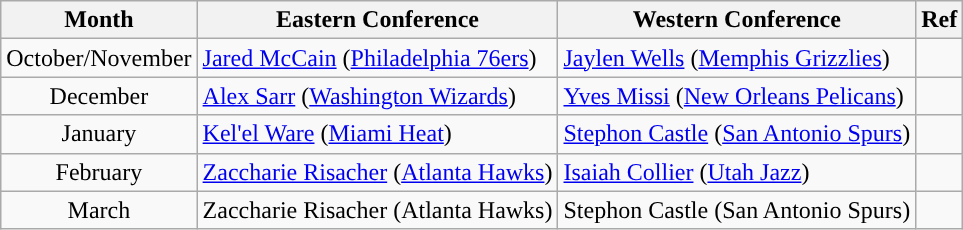<table class="wikitable sortable" style="text-align:left;">
<tr>
<th>Month</th>
<th>Eastern Conference</th>
<th>Western Conference</th>
<th class=unsortable>Ref</th>
</tr>
<tr>
<td style="text-align:center;">October/November</td>
<td><a href='#'>Jared McCain</a> (<a href='#'>Philadelphia 76ers</a>) </td>
<td><a href='#'>Jaylen Wells</a> (<a href='#'>Memphis Grizzlies</a>) </td>
<td style="text-align:center;"></td>
</tr>
<tr>
<td style="text-align:center;">December</td>
<td><a href='#'>Alex Sarr</a> (<a href='#'>Washington Wizards</a>) </td>
<td><a href='#'>Yves Missi</a> (<a href='#'>New Orleans Pelicans</a>) </td>
<td style="text-align:center;"></td>
</tr>
<tr>
<td style="text-align:center;">January</td>
<td><a href='#'>Kel'el Ware</a> (<a href='#'>Miami Heat</a>) </td>
<td><a href='#'>Stephon Castle</a> (<a href='#'>San Antonio Spurs</a>) </td>
<td style="text-align:center;"></td>
</tr>
<tr>
<td style="text-align:center;">February</td>
<td><a href='#'>Zaccharie Risacher</a> (<a href='#'>Atlanta Hawks</a>) </td>
<td><a href='#'>Isaiah Collier</a> (<a href='#'>Utah Jazz</a>) </td>
<td style="text-align:center;"></td>
</tr>
<tr>
<td style="text-align:center;'">March</td>
<td>Zaccharie Risacher (Atlanta Hawks) </td>
<td>Stephon Castle (San Antonio Spurs) </td>
<td style="text-align:center;"></td>
</tr>
</table>
